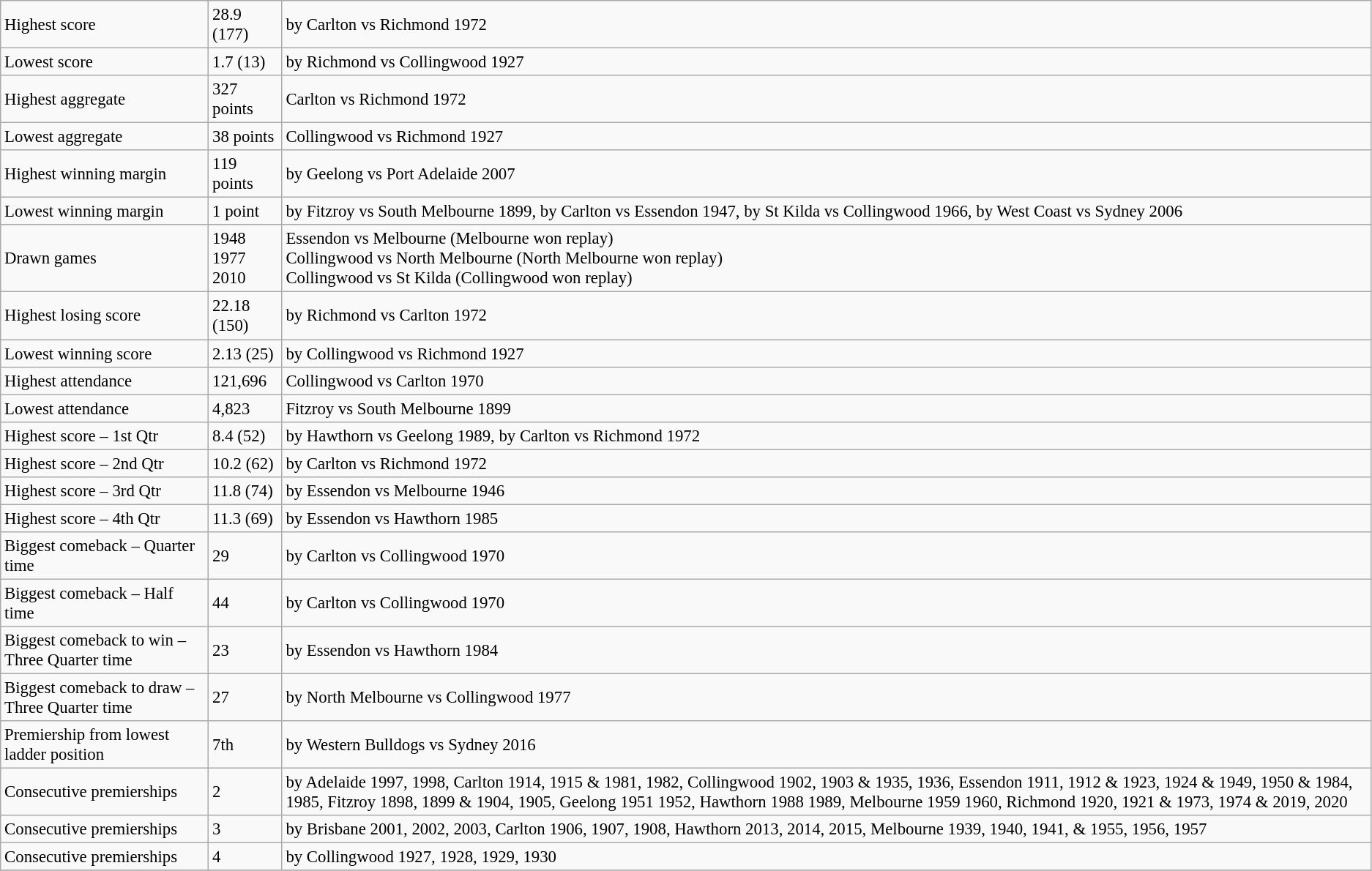<table class="wikitable" style="font-size: 95%;">
<tr>
<td>Highest score</td>
<td>28.9 (177)</td>
<td>by Carlton vs Richmond 1972</td>
</tr>
<tr>
<td>Lowest score</td>
<td>1.7 (13)</td>
<td>by Richmond vs Collingwood 1927</td>
</tr>
<tr>
<td>Highest aggregate</td>
<td>327 points</td>
<td>Carlton vs Richmond 1972</td>
</tr>
<tr>
<td>Lowest aggregate</td>
<td>38 points</td>
<td>Collingwood vs Richmond 1927</td>
</tr>
<tr>
<td>Highest winning margin</td>
<td>119 points</td>
<td>by Geelong vs Port Adelaide 2007</td>
</tr>
<tr>
<td>Lowest winning margin</td>
<td>1 point</td>
<td>by Fitzroy vs South Melbourne 1899, by Carlton vs Essendon 1947, by St Kilda vs Collingwood 1966, by West Coast vs Sydney 2006</td>
</tr>
<tr>
<td>Drawn games</td>
<td>1948<br>1977<br>2010</td>
<td>Essendon vs Melbourne (Melbourne won replay)<br>Collingwood vs North Melbourne (North Melbourne won replay)<br>Collingwood vs St Kilda (Collingwood won replay)</td>
</tr>
<tr>
<td>Highest losing score</td>
<td>22.18 (150)</td>
<td>by Richmond vs Carlton 1972</td>
</tr>
<tr>
<td>Lowest winning score</td>
<td>2.13 (25)</td>
<td>by Collingwood vs Richmond 1927</td>
</tr>
<tr>
<td>Highest attendance</td>
<td>121,696</td>
<td>Collingwood vs Carlton 1970</td>
</tr>
<tr>
<td>Lowest attendance</td>
<td>4,823</td>
<td>Fitzroy vs South Melbourne 1899</td>
</tr>
<tr>
<td>Highest score – 1st Qtr</td>
<td>8.4 (52)</td>
<td>by Hawthorn vs Geelong 1989, by Carlton vs Richmond 1972</td>
</tr>
<tr>
<td>Highest score – 2nd Qtr</td>
<td>10.2 (62)</td>
<td>by Carlton vs Richmond 1972</td>
</tr>
<tr>
<td>Highest score – 3rd Qtr</td>
<td>11.8 (74)</td>
<td>by Essendon vs Melbourne 1946</td>
</tr>
<tr>
<td>Highest score – 4th Qtr</td>
<td>11.3 (69)</td>
<td>by Essendon vs Hawthorn 1985</td>
</tr>
<tr>
<td>Biggest comeback – Quarter time</td>
<td>29</td>
<td>by Carlton vs Collingwood 1970</td>
</tr>
<tr>
<td>Biggest comeback – Half time</td>
<td>44</td>
<td>by Carlton vs Collingwood 1970</td>
</tr>
<tr>
<td>Biggest comeback to win – Three Quarter time</td>
<td>23</td>
<td>by Essendon vs Hawthorn 1984</td>
</tr>
<tr>
<td>Biggest comeback to draw – Three Quarter time</td>
<td>27</td>
<td>by North Melbourne vs Collingwood 1977</td>
</tr>
<tr>
<td>Premiership from lowest ladder position</td>
<td>7th</td>
<td>by Western Bulldogs vs Sydney 2016</td>
</tr>
<tr>
<td>Consecutive premierships</td>
<td>2</td>
<td>by Adelaide 1997, 1998, Carlton 1914, 1915 & 1981, 1982, Collingwood 1902, 1903 & 1935, 1936, Essendon 1911, 1912 & 1923, 1924 & 1949, 1950 & 1984, 1985, Fitzroy 1898, 1899 & 1904, 1905, Geelong 1951 1952, Hawthorn 1988 1989, Melbourne 1959 1960, Richmond 1920, 1921 & 1973, 1974 & 2019, 2020</td>
</tr>
<tr>
<td>Consecutive premierships</td>
<td>3</td>
<td>by Brisbane 2001, 2002, 2003, Carlton 1906, 1907, 1908, Hawthorn 2013, 2014, 2015, Melbourne 1939, 1940, 1941, & 1955, 1956, 1957</td>
</tr>
<tr>
<td>Consecutive premierships</td>
<td>4</td>
<td>by Collingwood 1927, 1928, 1929, 1930</td>
</tr>
<tr>
</tr>
</table>
